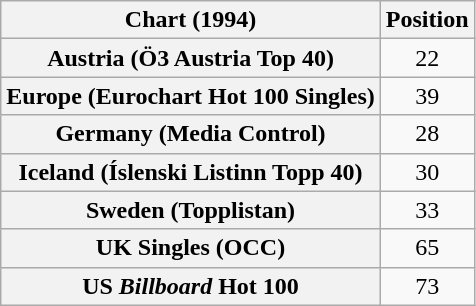<table class="wikitable sortable plainrowheaders" style="text-align:center">
<tr>
<th scope="col">Chart (1994)</th>
<th scope="col">Position</th>
</tr>
<tr>
<th scope="row">Austria (Ö3 Austria Top 40)</th>
<td>22</td>
</tr>
<tr>
<th scope="row">Europe (Eurochart Hot 100 Singles)</th>
<td>39</td>
</tr>
<tr>
<th scope="row">Germany (Media Control)</th>
<td>28</td>
</tr>
<tr>
<th scope="row">Iceland (Íslenski Listinn Topp 40)</th>
<td>30</td>
</tr>
<tr>
<th scope="row">Sweden (Topplistan)</th>
<td>33</td>
</tr>
<tr>
<th scope="row">UK Singles (OCC)</th>
<td>65</td>
</tr>
<tr>
<th scope="row">US <em>Billboard</em> Hot 100</th>
<td>73</td>
</tr>
</table>
